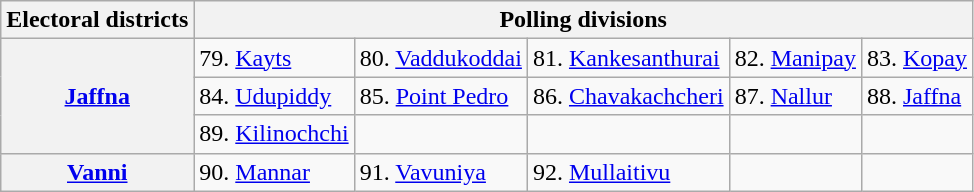<table class="wikitable" style="font-size:100; text-align:left">
<tr>
<th rowspan="1">Electoral districts</th>
<th colspan="5">Polling divisions</th>
</tr>
<tr>
<th rowspan="3"><a href='#'>Jaffna</a></th>
<td>79. <a href='#'>Kayts</a></td>
<td>80. <a href='#'>Vaddukoddai</a></td>
<td>81. <a href='#'>Kankesanthurai</a></td>
<td>82. <a href='#'>Manipay</a></td>
<td>83. <a href='#'>Kopay</a></td>
</tr>
<tr>
<td>84. <a href='#'>Udupiddy</a></td>
<td>85. <a href='#'>Point Pedro</a></td>
<td>86. <a href='#'>Chavakachcheri</a></td>
<td>87. <a href='#'>Nallur</a></td>
<td>88. <a href='#'>Jaffna</a></td>
</tr>
<tr>
<td>89. <a href='#'>Kilinochchi</a></td>
<td></td>
<td></td>
<td></td>
<td></td>
</tr>
<tr>
<th rowspan="1"><a href='#'>Vanni</a></th>
<td>90. <a href='#'>Mannar</a></td>
<td>91. <a href='#'>Vavuniya</a></td>
<td>92. <a href='#'>Mullaitivu</a></td>
<td></td>
<td></td>
</tr>
</table>
